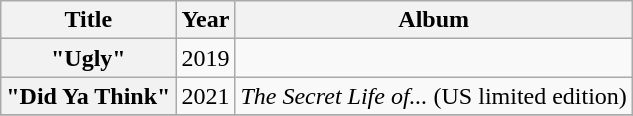<table class="wikitable plainrowheaders" style="text-align:center">
<tr>
<th>Title</th>
<th>Year</th>
<th>Album</th>
</tr>
<tr>
<th scope="row">"Ugly"</th>
<td>2019</td>
<td></td>
</tr>
<tr>
<th scope="row">"Did Ya Think" <br> </th>
<td rowspan="1">2021</td>
<td><em>The Secret Life of...</em> (US limited edition)</td>
</tr>
<tr>
</tr>
</table>
